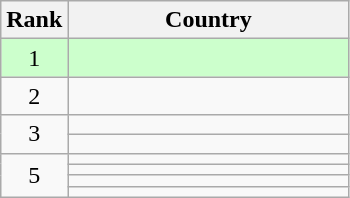<table class=wikitable style="text-align:center;">
<tr>
<th>Rank</th>
<th width=180>Country</th>
</tr>
<tr bgcolor=ccffcc>
<td>1</td>
<td align=left></td>
</tr>
<tr>
<td>2</td>
<td align=left></td>
</tr>
<tr>
<td rowspan=2>3</td>
<td align=left></td>
</tr>
<tr>
<td align=left></td>
</tr>
<tr>
<td rowspan=4>5</td>
<td align=left></td>
</tr>
<tr>
<td align=left></td>
</tr>
<tr>
<td align=left></td>
</tr>
<tr>
<td align=left></td>
</tr>
</table>
